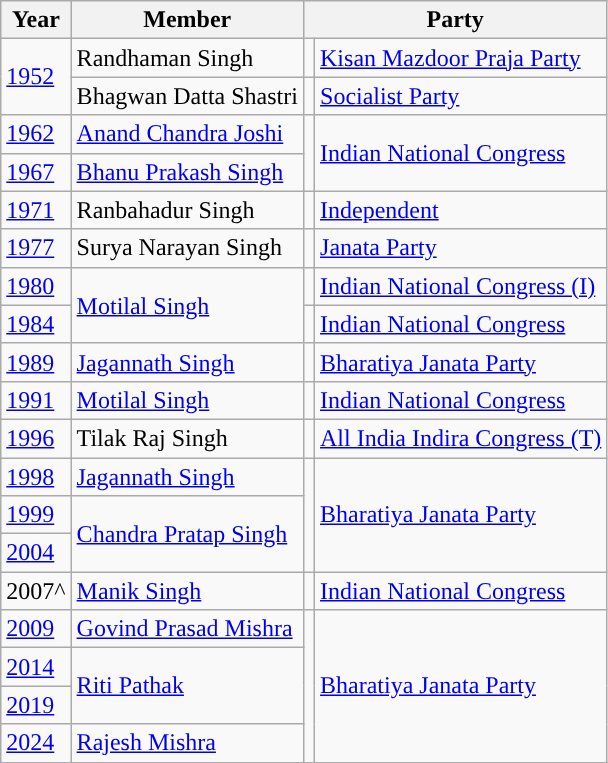<table class="wikitable">
<tr>
<th>Year</th>
<th>Member</th>
<th colspan="2">Party</th>
</tr>
<tr>
<td rowspan="2"><a href='#'>1952</a></td>
<td>Randhaman Singh</td>
<td style="background-color: "></td>
<td><a href='#'>Kisan Mazdoor Praja Party</a></td>
</tr>
<tr>
<td>Bhagwan Datta Shastri</td>
<td style="background-color: "></td>
<td><a href='#'>Socialist Party</a></td>
</tr>
<tr>
<td><a href='#'>1962</a></td>
<td><a href='#'>Anand Chandra Joshi</a></td>
<td rowspan="2" style="background-color: "></td>
<td rowspan="2"><a href='#'>Indian National Congress</a></td>
</tr>
<tr>
<td><a href='#'>1967</a></td>
<td><a href='#'>Bhanu Prakash Singh</a></td>
</tr>
<tr>
<td><a href='#'>1971</a></td>
<td>Ranbahadur Singh</td>
<td style="background-color: "></td>
<td><a href='#'>Independent</a></td>
</tr>
<tr>
<td><a href='#'>1977</a></td>
<td>Surya Narayan Singh</td>
<td style="background-color: "></td>
<td><a href='#'>Janata Party</a></td>
</tr>
<tr>
<td><a href='#'>1980</a></td>
<td rowspan="2"><a href='#'>Motilal Singh</a></td>
<td style="background-color: "></td>
<td><a href='#'>Indian National Congress (I)</a></td>
</tr>
<tr>
<td><a href='#'>1984</a></td>
<td style="background-color: "></td>
<td><a href='#'>Indian National Congress</a></td>
</tr>
<tr>
<td><a href='#'>1989</a></td>
<td><a href='#'>Jagannath Singh</a></td>
<td style="background-color: "></td>
<td><a href='#'>Bharatiya Janata Party</a></td>
</tr>
<tr>
<td><a href='#'>1991</a></td>
<td><a href='#'>Motilal Singh</a></td>
<td style="background-color: "></td>
<td><a href='#'>Indian National Congress</a></td>
</tr>
<tr>
<td><a href='#'>1996</a></td>
<td>Tilak Raj Singh</td>
<td style="background-color: "></td>
<td><a href='#'>All India Indira Congress (T)</a></td>
</tr>
<tr>
<td><a href='#'>1998</a></td>
<td><a href='#'>Jagannath Singh</a></td>
<td rowspan="3" style="background-color: "></td>
<td rowspan="3"><a href='#'>Bharatiya Janata Party</a></td>
</tr>
<tr>
<td><a href='#'>1999</a></td>
<td rowspan="2"><a href='#'>Chandra Pratap Singh</a></td>
</tr>
<tr>
<td><a href='#'>2004</a></td>
</tr>
<tr>
<td>2007^</td>
<td><a href='#'>Manik Singh</a></td>
<td style="background-color: "></td>
<td><a href='#'>Indian National Congress</a></td>
</tr>
<tr>
<td><a href='#'>2009</a></td>
<td><a href='#'>Govind Prasad Mishra</a></td>
<td rowspan="4" style="background-color: "></td>
<td rowspan="4"><a href='#'>Bharatiya Janata Party</a></td>
</tr>
<tr>
<td><a href='#'>2014</a></td>
<td rowspan="2"><a href='#'>Riti Pathak</a></td>
</tr>
<tr>
<td><a href='#'>2019</a></td>
</tr>
<tr>
<td><a href='#'>2024</a></td>
<td><a href='#'>Rajesh Mishra</a></td>
</tr>
<tr>
</tr>
</table>
